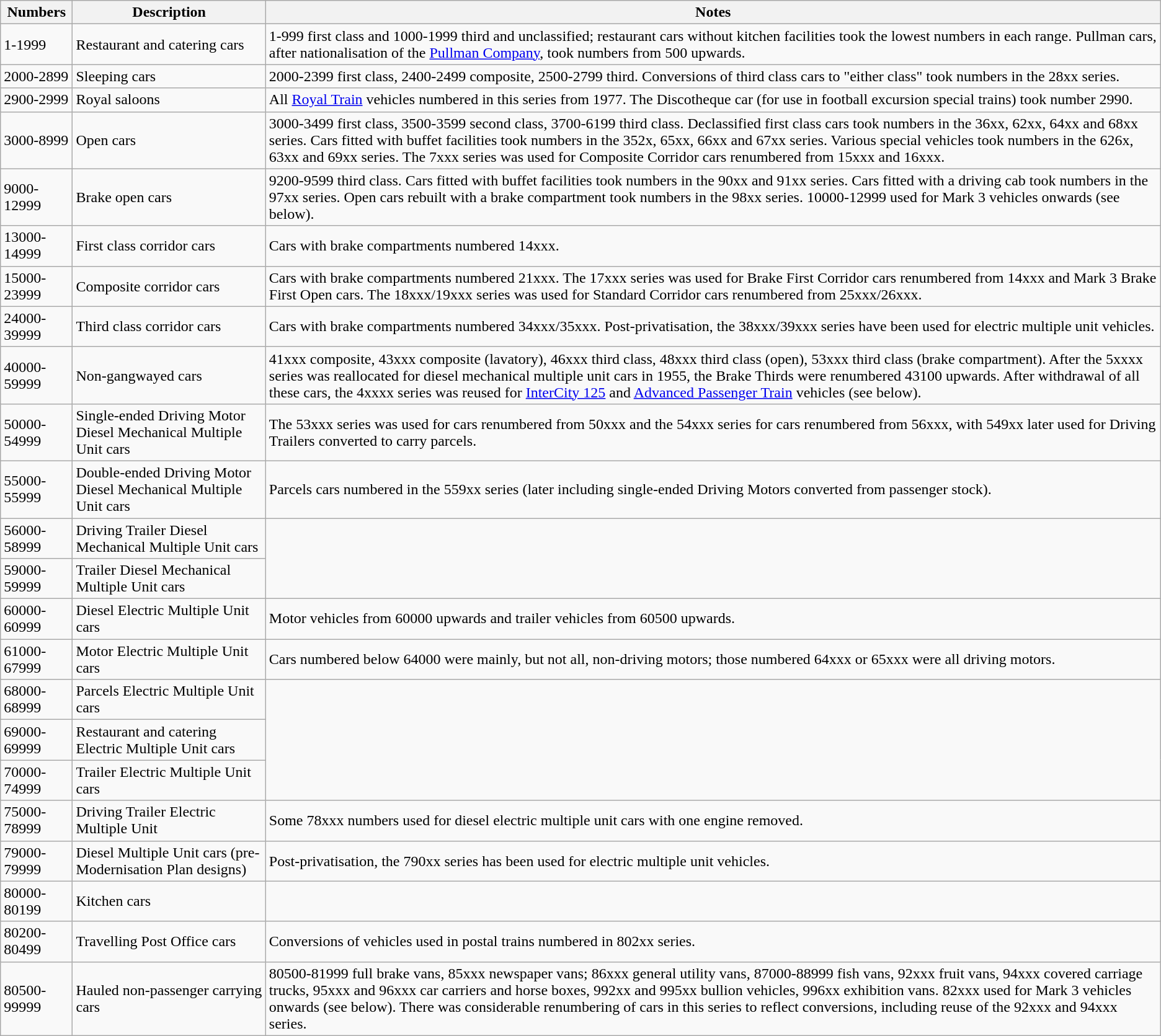<table class="wikitable" border="1">
<tr>
<th>Numbers</th>
<th>Description</th>
<th>Notes</th>
</tr>
<tr>
<td>1-1999</td>
<td>Restaurant and catering cars</td>
<td>1-999 first class and 1000-1999 third and unclassified; restaurant cars without kitchen facilities took the lowest numbers in each range. Pullman cars, after nationalisation of the <a href='#'>Pullman Company</a>, took numbers from 500 upwards.</td>
</tr>
<tr>
<td>2000-2899</td>
<td>Sleeping cars</td>
<td>2000-2399 first class, 2400-2499 composite, 2500-2799 third. Conversions of third class cars to "either class" took numbers in the 28xx series.</td>
</tr>
<tr>
<td>2900-2999</td>
<td>Royal saloons</td>
<td>All <a href='#'>Royal Train</a> vehicles numbered in this series from 1977. The Discotheque car (for use in football excursion special trains) took number 2990.</td>
</tr>
<tr>
<td>3000-8999</td>
<td>Open cars</td>
<td>3000-3499 first class, 3500-3599 second class, 3700-6199 third class. Declassified first class cars took numbers in the 36xx, 62xx, 64xx and 68xx series. Cars fitted with buffet facilities took numbers in the 352x, 65xx, 66xx and 67xx series. Various special vehicles took numbers in the 626x, 63xx and 69xx series. The 7xxx series was used for Composite Corridor cars renumbered from 15xxx and 16xxx.</td>
</tr>
<tr>
<td>9000-12999</td>
<td>Brake open cars</td>
<td>9200-9599 third class. Cars fitted with buffet facilities took numbers in the 90xx and 91xx series. Cars fitted with a driving cab took numbers in the 97xx series. Open cars rebuilt with a brake compartment took numbers in the 98xx series. 10000-12999 used for Mark 3 vehicles onwards (see below).</td>
</tr>
<tr>
<td>13000-14999</td>
<td>First class corridor cars</td>
<td>Cars with brake compartments numbered 14xxx.</td>
</tr>
<tr>
<td>15000-23999</td>
<td>Composite corridor cars</td>
<td>Cars with brake compartments numbered 21xxx. The 17xxx series was used for Brake First Corridor cars renumbered from 14xxx and Mark 3 Brake First Open cars. The 18xxx/19xxx series was used for Standard Corridor cars renumbered from 25xxx/26xxx.</td>
</tr>
<tr>
<td>24000-39999</td>
<td>Third class corridor cars</td>
<td>Cars with brake compartments numbered 34xxx/35xxx. Post-privatisation, the 38xxx/39xxx series have been used for electric multiple unit vehicles.</td>
</tr>
<tr>
<td>40000-59999</td>
<td>Non-gangwayed cars</td>
<td>41xxx composite, 43xxx composite (lavatory), 46xxx third class, 48xxx third class (open), 53xxx third class (brake compartment). After the 5xxxx series was reallocated for diesel mechanical multiple unit cars in 1955, the Brake Thirds were renumbered 43100 upwards. After withdrawal of all these cars, the 4xxxx series was reused for <a href='#'>InterCity 125</a> and <a href='#'>Advanced Passenger Train</a> vehicles (see below).</td>
</tr>
<tr>
<td>50000-54999</td>
<td>Single-ended Driving Motor Diesel Mechanical Multiple Unit cars</td>
<td>The 53xxx series was used for cars renumbered from 50xxx and the 54xxx series for cars renumbered from 56xxx, with 549xx later used for Driving Trailers converted to carry parcels.</td>
</tr>
<tr>
<td>55000-55999</td>
<td>Double-ended Driving Motor Diesel Mechanical Multiple Unit cars</td>
<td>Parcels cars numbered in the 559xx series (later including single-ended Driving Motors converted from passenger stock).</td>
</tr>
<tr>
<td>56000-58999</td>
<td>Driving Trailer Diesel Mechanical Multiple Unit cars</td>
</tr>
<tr>
<td>59000-59999</td>
<td>Trailer Diesel Mechanical Multiple Unit cars</td>
</tr>
<tr>
<td>60000-60999</td>
<td>Diesel Electric Multiple Unit cars</td>
<td>Motor vehicles from 60000 upwards and trailer vehicles from 60500 upwards.</td>
</tr>
<tr>
<td>61000-67999</td>
<td>Motor Electric Multiple Unit cars</td>
<td>Cars numbered below 64000 were mainly, but not all, non-driving motors; those numbered 64xxx or 65xxx were all driving motors.</td>
</tr>
<tr>
<td>68000-68999</td>
<td>Parcels Electric Multiple Unit cars</td>
</tr>
<tr>
<td>69000-69999</td>
<td>Restaurant and catering Electric Multiple Unit cars</td>
</tr>
<tr>
<td>70000-74999</td>
<td>Trailer Electric Multiple Unit cars</td>
</tr>
<tr>
<td>75000-78999</td>
<td>Driving Trailer Electric Multiple Unit</td>
<td>Some 78xxx numbers used for diesel electric multiple unit cars with one engine removed.</td>
</tr>
<tr>
<td>79000-79999</td>
<td>Diesel Multiple Unit cars (pre-Modernisation Plan designs)</td>
<td>Post-privatisation, the 790xx series has been used for electric multiple unit vehicles.</td>
</tr>
<tr>
<td>80000-80199</td>
<td>Kitchen cars</td>
</tr>
<tr>
<td>80200-80499</td>
<td>Travelling Post Office cars</td>
<td>Conversions of vehicles used in postal trains numbered in 802xx series.</td>
</tr>
<tr>
<td>80500-99999</td>
<td>Hauled non-passenger carrying cars</td>
<td>80500-81999 full brake vans, 85xxx newspaper vans; 86xxx general utility vans, 87000-88999 fish vans, 92xxx fruit vans, 94xxx covered carriage trucks, 95xxx and 96xxx car carriers and horse boxes, 992xx and 995xx bullion vehicles, 996xx exhibition vans. 82xxx used for Mark 3 vehicles onwards (see below). There was considerable renumbering of cars in this series to reflect conversions, including reuse of the 92xxx and 94xxx series.</td>
</tr>
</table>
